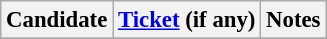<table class="wikitable" style="font-size: 95%">
<tr>
<th>Candidate</th>
<th><a href='#'>Ticket</a> (if any)</th>
<th>Notes</th>
</tr>
<tr>
</tr>
</table>
